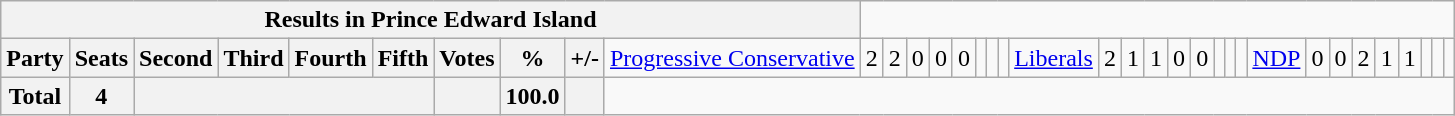<table class="wikitable">
<tr>
<th colspan=11>Results in Prince Edward Island</th>
</tr>
<tr>
<th colspan=2>Party</th>
<th>Seats</th>
<th>Second</th>
<th>Third</th>
<th>Fourth</th>
<th>Fifth</th>
<th>Votes</th>
<th>%</th>
<th>+/-<br></th>
<td><a href='#'>Progressive Conservative</a></td>
<td align="right">2</td>
<td align="right">2</td>
<td align="right">0</td>
<td align="right">0</td>
<td align="right">0</td>
<td align="right"></td>
<td align="right"></td>
<td align="right"><br></td>
<td><a href='#'>Liberals</a></td>
<td align="right">2</td>
<td align="right">1</td>
<td align="right">1</td>
<td align="right">0</td>
<td align="right">0</td>
<td align="right"></td>
<td align="right"></td>
<td align="right"><br></td>
<td><a href='#'>NDP</a></td>
<td align="right">0</td>
<td align="right">0</td>
<td align="right">2</td>
<td align="right">1</td>
<td align="right">1</td>
<td align="right"></td>
<td align="right"></td>
<td align="right"></td>
</tr>
<tr>
<th colspan="2">Total</th>
<th>4</th>
<th colspan="4"></th>
<th></th>
<th>100.0</th>
<th></th>
</tr>
</table>
